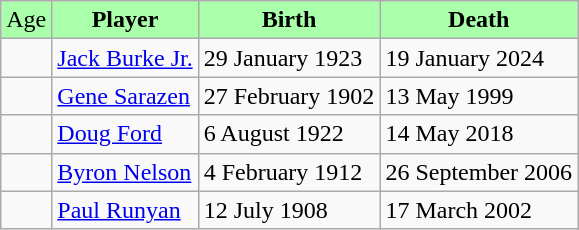<table class="wikitable">
<tr style="background:#aaffaa;">
<td align="center">Age </td>
<td align="center"><strong>Player</strong></td>
<td align="center"><strong>Birth</strong></td>
<td align="center"><strong>Death</strong></td>
</tr>
<tr>
<td></td>
<td><a href='#'>Jack Burke Jr.</a></td>
<td>29 January 1923</td>
<td>19 January 2024</td>
</tr>
<tr>
<td></td>
<td><a href='#'>Gene Sarazen</a></td>
<td>27 February 1902</td>
<td>13 May 1999</td>
</tr>
<tr>
<td></td>
<td><a href='#'>Doug Ford</a></td>
<td>6 August 1922</td>
<td>14 May 2018</td>
</tr>
<tr>
<td></td>
<td><a href='#'>Byron Nelson</a></td>
<td>4 February 1912</td>
<td>26 September 2006</td>
</tr>
<tr>
<td></td>
<td><a href='#'>Paul Runyan</a></td>
<td>12 July 1908</td>
<td>17 March 2002</td>
</tr>
</table>
